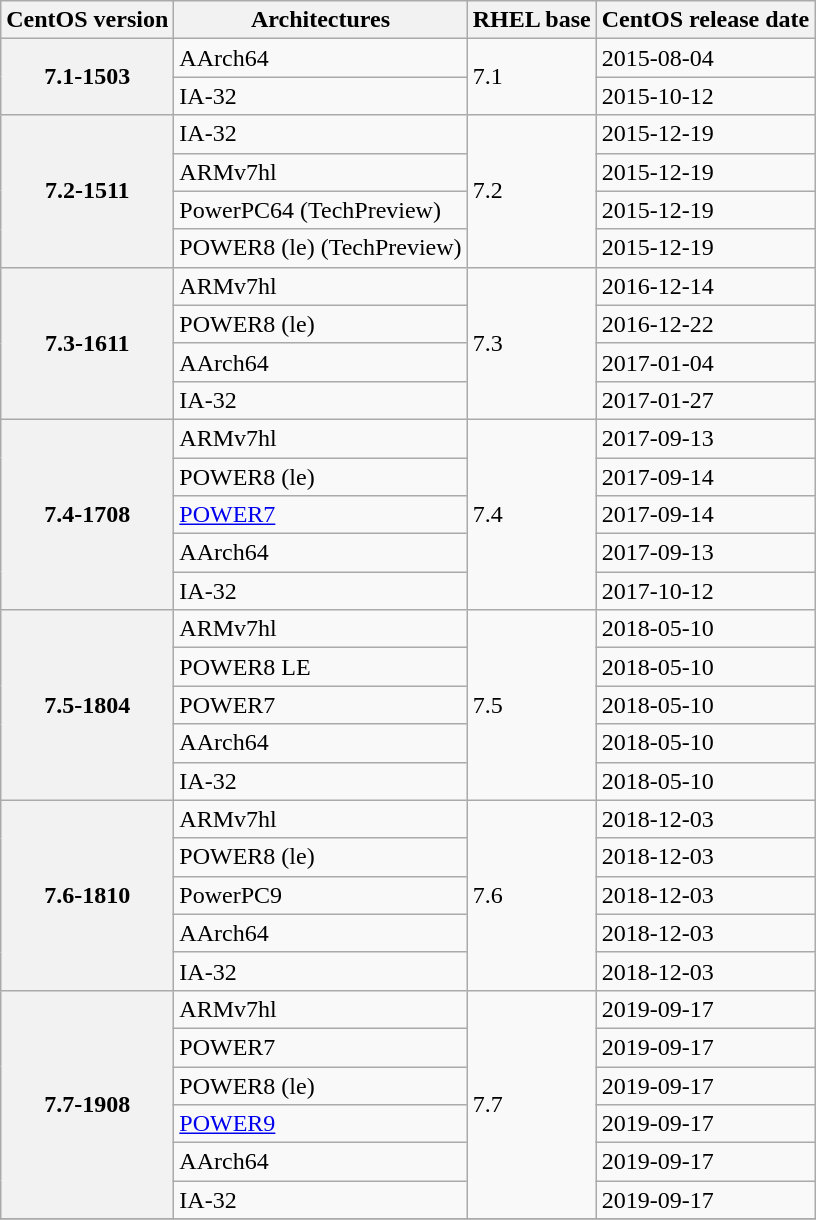<table class="wikitable collapsible collapsed">
<tr>
<th scope="col">CentOS version</th>
<th scope="col">Architectures</th>
<th scope="col">RHEL base</th>
<th scope="col">CentOS release date</th>
</tr>
<tr>
<th scope="row" rowspan="2">7.1-1503</th>
<td>AArch64</td>
<td rowspan="2">7.1</td>
<td>2015-08-04</td>
</tr>
<tr>
<td>IA-32</td>
<td>2015-10-12</td>
</tr>
<tr>
<th scope="row" rowspan="4">7.2-1511</th>
<td>IA-32</td>
<td rowspan="4">7.2</td>
<td>2015-12-19</td>
</tr>
<tr>
<td>ARMv7hl</td>
<td>2015-12-19</td>
</tr>
<tr>
<td>PowerPC64 (TechPreview)</td>
<td>2015-12-19</td>
</tr>
<tr>
<td>POWER8 (le) (TechPreview)</td>
<td>2015-12-19</td>
</tr>
<tr>
<th scope="row" rowspan="4">7.3-1611</th>
<td>ARMv7hl</td>
<td rowspan="4">7.3</td>
<td>2016-12-14</td>
</tr>
<tr>
<td>POWER8 (le)</td>
<td>2016-12-22</td>
</tr>
<tr>
<td>AArch64</td>
<td>2017-01-04</td>
</tr>
<tr>
<td>IA-32</td>
<td>2017-01-27</td>
</tr>
<tr>
<th scope="row" rowspan="5">7.4-1708</th>
<td>ARMv7hl</td>
<td rowspan="5">7.4</td>
<td>2017-09-13</td>
</tr>
<tr>
<td>POWER8 (le)</td>
<td>2017-09-14</td>
</tr>
<tr>
<td><a href='#'>POWER7</a></td>
<td>2017-09-14</td>
</tr>
<tr>
<td>AArch64</td>
<td>2017-09-13</td>
</tr>
<tr>
<td>IA-32</td>
<td>2017-10-12</td>
</tr>
<tr>
<th scope="row" rowspan="5">7.5-1804</th>
<td>ARMv7hl</td>
<td rowspan="5">7.5</td>
<td>2018-05-10</td>
</tr>
<tr>
<td>POWER8 LE</td>
<td>2018-05-10</td>
</tr>
<tr>
<td>POWER7</td>
<td>2018-05-10</td>
</tr>
<tr>
<td>AArch64</td>
<td>2018-05-10</td>
</tr>
<tr>
<td>IA-32</td>
<td>2018-05-10</td>
</tr>
<tr>
<th scope="row" rowspan="5">7.6-1810</th>
<td>ARMv7hl</td>
<td rowspan="5">7.6</td>
<td>2018-12-03</td>
</tr>
<tr>
<td>POWER8 (le)</td>
<td>2018-12-03</td>
</tr>
<tr>
<td>PowerPC9</td>
<td>2018-12-03</td>
</tr>
<tr>
<td>AArch64</td>
<td>2018-12-03</td>
</tr>
<tr>
<td>IA-32</td>
<td>2018-12-03</td>
</tr>
<tr>
<th scope="row" rowspan="6">7.7-1908</th>
<td>ARMv7hl</td>
<td rowspan="6">7.7</td>
<td>2019-09-17</td>
</tr>
<tr>
<td>POWER7</td>
<td>2019-09-17</td>
</tr>
<tr>
<td>POWER8 (le)</td>
<td>2019-09-17</td>
</tr>
<tr>
<td><a href='#'>POWER9</a></td>
<td>2019-09-17</td>
</tr>
<tr>
<td>AArch64</td>
<td>2019-09-17</td>
</tr>
<tr>
<td>IA-32</td>
<td>2019-09-17</td>
</tr>
<tr>
</tr>
</table>
